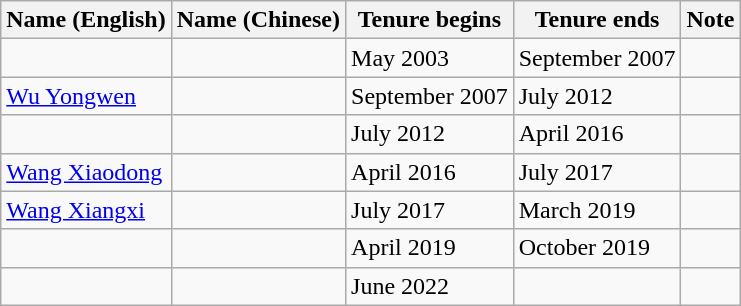<table class="wikitable">
<tr>
<th>Name (English)</th>
<th>Name (Chinese)</th>
<th>Tenure begins</th>
<th>Tenure ends</th>
<th>Note</th>
</tr>
<tr>
<td></td>
<td></td>
<td>May 2003</td>
<td>September 2007</td>
<td></td>
</tr>
<tr>
<td><a href='#'>Wu Yongwen</a></td>
<td></td>
<td>September 2007</td>
<td>July 2012</td>
<td></td>
</tr>
<tr>
<td></td>
<td></td>
<td>July 2012</td>
<td>April 2016</td>
<td></td>
</tr>
<tr>
<td><a href='#'>Wang Xiaodong</a></td>
<td></td>
<td>April 2016</td>
<td>July 2017</td>
<td></td>
</tr>
<tr>
<td><a href='#'>Wang Xiangxi</a></td>
<td></td>
<td>July 2017</td>
<td>March 2019</td>
<td></td>
</tr>
<tr>
<td></td>
<td></td>
<td>April 2019</td>
<td>October 2019</td>
<td></td>
</tr>
<tr>
<td></td>
<td></td>
<td>June 2022</td>
<td></td>
<td></td>
</tr>
</table>
